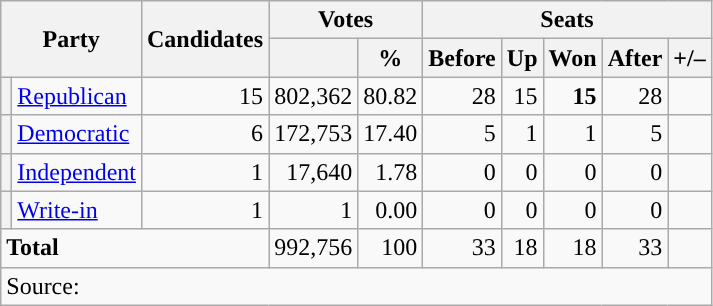<table class="wikitable">
<tr>
<th colspan="2" rowspan="2">Party</th>
<th rowspan="2">Candidates</th>
<th colspan="2">Votes</th>
<th colspan="5">Seats</th>
</tr>
<tr>
<th></th>
<th>%</th>
<th>Before</th>
<th>Up</th>
<th>Won</th>
<th>After</th>
<th>+/–</th>
</tr>
<tr>
<th style="background-color:"></th>
<td><a href='#'>Republican</a></td>
<td align="right">15</td>
<td align="right">802,362</td>
<td align="right">80.82</td>
<td align="right">28</td>
<td align="right">15</td>
<td align="right"><strong>15</strong></td>
<td align="right">28</td>
<td align="right"></td>
</tr>
<tr>
<th style="background-color:"></th>
<td><a href='#'>Democratic</a></td>
<td align="right">6</td>
<td align="right">172,753</td>
<td align="right">17.40</td>
<td align="right">5</td>
<td align="right">1</td>
<td align="right">1</td>
<td align="right">5</td>
<td align="right"></td>
</tr>
<tr>
<th style="background-color:"></th>
<td><a href='#'>Independent</a></td>
<td align="right">1</td>
<td align="right">17,640</td>
<td align="right">1.78</td>
<td align="right">0</td>
<td align="right">0</td>
<td align="right">0</td>
<td align="right">0</td>
<td align="right"></td>
</tr>
<tr>
<th style="background-color:"></th>
<td><a href='#'>Write-in</a></td>
<td align="right">1</td>
<td align="right">1</td>
<td align="right">0.00</td>
<td align="right">0</td>
<td align="right">0</td>
<td align="right">0</td>
<td align="right">0</td>
<td align="right"></td>
</tr>
<tr>
<td colspan="3" align="left"><strong>Total</strong></td>
<td align="right">992,756</td>
<td align="right">100</td>
<td align="right">33</td>
<td align="right">18</td>
<td align="right">18</td>
<td align="right">33</td>
<td align="right"></td>
</tr>
<tr>
<td colspan="10">Source: </td>
</tr>
</table>
